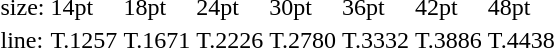<table style="margin-left:40px;">
<tr>
<td>size:</td>
<td>14pt</td>
<td>18pt</td>
<td>24pt</td>
<td>30pt</td>
<td>36pt</td>
<td>42pt</td>
<td>48pt</td>
</tr>
<tr>
<td>line:</td>
<td>T.1257</td>
<td>T.1671</td>
<td>T.2226</td>
<td>T.2780</td>
<td>T.3332</td>
<td>T.3886</td>
<td>T.4438</td>
</tr>
</table>
